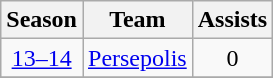<table class="wikitable" style="text-align: center;">
<tr>
<th>Season</th>
<th>Team</th>
<th>Assists</th>
</tr>
<tr>
<td><a href='#'>13–14</a></td>
<td align="left"><a href='#'>Persepolis</a></td>
<td>0</td>
</tr>
<tr>
</tr>
</table>
